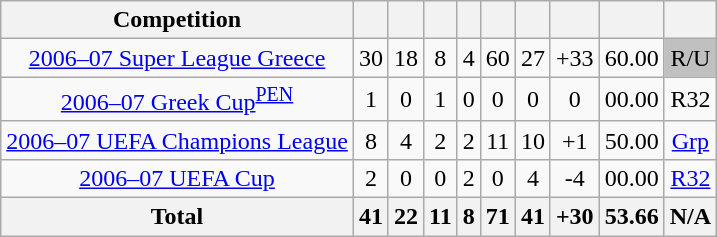<table class="wikitable" style="text-align:center">
<tr>
<th>Competition</th>
<th></th>
<th></th>
<th></th>
<th></th>
<th></th>
<th></th>
<th></th>
<th></th>
<th></th>
</tr>
<tr>
<td><a href='#'>2006–07 Super League Greece</a></td>
<td>30</td>
<td>18</td>
<td>8</td>
<td>4</td>
<td>60</td>
<td>27</td>
<td>+33</td>
<td>60.00</td>
<td bgcolor=#C0C0C0>R/U</td>
</tr>
<tr>
<td><a href='#'>2006–07 Greek Cup</a><sup><a href='#'>PEN</a></sup></td>
<td>1</td>
<td>0</td>
<td>1</td>
<td>0</td>
<td>0</td>
<td>0</td>
<td>0</td>
<td>00.00</td>
<td>R32</td>
</tr>
<tr>
<td><a href='#'>2006–07 UEFA Champions League</a></td>
<td>8</td>
<td>4</td>
<td>2</td>
<td>2</td>
<td>11</td>
<td>10</td>
<td>+1</td>
<td>50.00</td>
<td><a href='#'>Grp</a></td>
</tr>
<tr>
<td><a href='#'>2006–07 UEFA Cup</a></td>
<td>2</td>
<td>0</td>
<td>0</td>
<td>2</td>
<td>0</td>
<td>4</td>
<td>-4</td>
<td>00.00</td>
<td><a href='#'>R32</a></td>
</tr>
<tr>
<th>Total</th>
<th>41</th>
<th>22</th>
<th>11</th>
<th>8</th>
<th>71</th>
<th>41</th>
<th>+30</th>
<th>53.66</th>
<th>N/A</th>
</tr>
</table>
